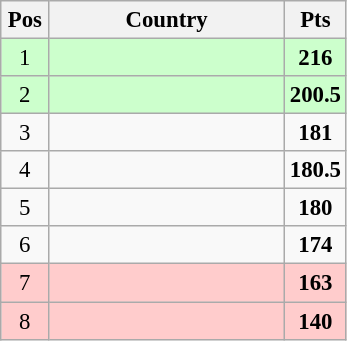<table class="wikitable" style="text-align: center; font-size:95%">
<tr>
<th width="25">Pos</th>
<th width="150">Country</th>
<th width="25">Pts</th>
</tr>
<tr bgcolor=ccffcc>
<td>1</td>
<td align="left"></td>
<td><strong>216</strong></td>
</tr>
<tr bgcolor=ccffcc>
<td>2</td>
<td align="left"></td>
<td><strong>200.5</strong></td>
</tr>
<tr>
<td>3</td>
<td align="left"></td>
<td><strong>181</strong></td>
</tr>
<tr>
<td>4</td>
<td align="left"></td>
<td><strong>180.5</strong></td>
</tr>
<tr>
<td>5</td>
<td align="left"></td>
<td><strong>180</strong></td>
</tr>
<tr>
<td>6</td>
<td align="left"></td>
<td><strong>174</strong></td>
</tr>
<tr bgcolor=ffcccc>
<td>7</td>
<td align="left"></td>
<td><strong>163</strong></td>
</tr>
<tr bgcolor=ffcccc>
<td>8</td>
<td align="left"></td>
<td><strong>140</strong></td>
</tr>
</table>
